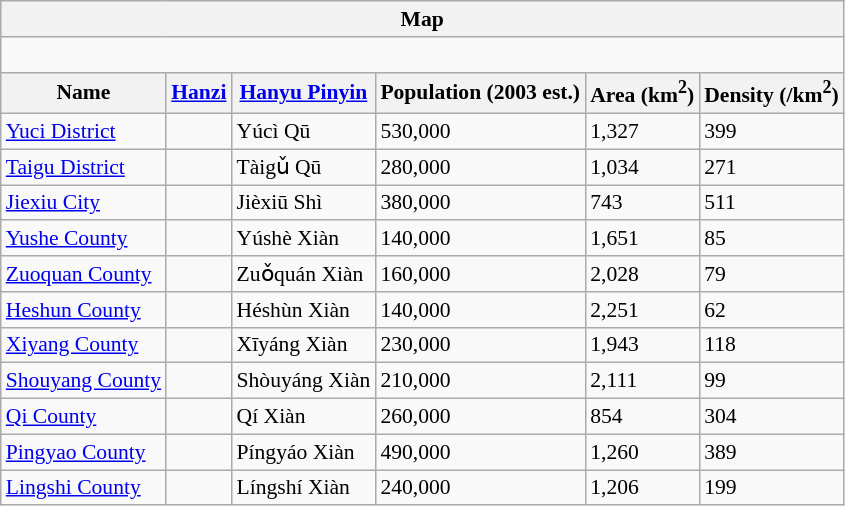<table class="wikitable"  style="font-size:90%;" align=center>
<tr>
<th colspan="6" align="center">Map</th>
</tr>
<tr>
<td colspan="6" align="center"><div><br> 












</div></td>
</tr>
<tr>
<th>Name</th>
<th><a href='#'>Hanzi</a></th>
<th><a href='#'>Hanyu Pinyin</a></th>
<th>Population (2003 est.)</th>
<th>Area (km<sup>2</sup>)</th>
<th>Density (/km<sup>2</sup>)</th>
</tr>
<tr>
<td><a href='#'>Yuci District</a></td>
<td></td>
<td>Yúcì Qū</td>
<td>530,000</td>
<td>1,327</td>
<td>399</td>
</tr>
<tr>
<td><a href='#'>Taigu District</a></td>
<td></td>
<td>Tàigǔ Qū</td>
<td>280,000</td>
<td>1,034</td>
<td>271</td>
</tr>
<tr>
<td><a href='#'>Jiexiu City</a></td>
<td></td>
<td>Jièxiū Shì</td>
<td>380,000</td>
<td>743</td>
<td>511</td>
</tr>
<tr>
<td><a href='#'>Yushe County</a></td>
<td></td>
<td>Yúshè Xiàn</td>
<td>140,000</td>
<td>1,651</td>
<td>85</td>
</tr>
<tr>
<td><a href='#'>Zuoquan County</a></td>
<td></td>
<td>Zuǒquán Xiàn</td>
<td>160,000</td>
<td>2,028</td>
<td>79</td>
</tr>
<tr>
<td><a href='#'>Heshun County</a></td>
<td></td>
<td>Héshùn Xiàn</td>
<td>140,000</td>
<td>2,251</td>
<td>62</td>
</tr>
<tr>
<td><a href='#'>Xiyang County</a></td>
<td></td>
<td>Xīyáng Xiàn</td>
<td>230,000</td>
<td>1,943</td>
<td>118</td>
</tr>
<tr>
<td><a href='#'>Shouyang County</a></td>
<td></td>
<td>Shòuyáng Xiàn</td>
<td>210,000</td>
<td>2,111</td>
<td>99</td>
</tr>
<tr>
<td><a href='#'>Qi County</a></td>
<td></td>
<td>Qí Xiàn</td>
<td>260,000</td>
<td>854</td>
<td>304</td>
</tr>
<tr>
<td><a href='#'>Pingyao County</a></td>
<td></td>
<td>Píngyáo Xiàn</td>
<td>490,000</td>
<td>1,260</td>
<td>389</td>
</tr>
<tr>
<td><a href='#'>Lingshi County</a></td>
<td></td>
<td>Língshí Xiàn</td>
<td>240,000</td>
<td>1,206</td>
<td>199</td>
</tr>
</table>
